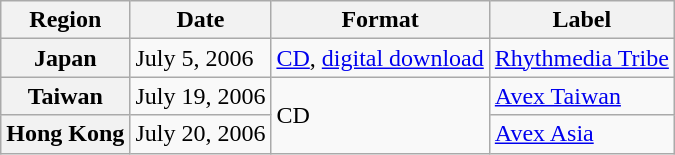<table class="wikitable plainrowheaders">
<tr>
<th scope="col">Region</th>
<th scope="col">Date</th>
<th scope="col">Format</th>
<th scope="col">Label</th>
</tr>
<tr>
<th scope="row">Japan</th>
<td>July 5, 2006</td>
<td><a href='#'>CD</a>, <a href='#'>digital download</a></td>
<td><a href='#'>Rhythmedia Tribe</a></td>
</tr>
<tr>
<th scope="row">Taiwan</th>
<td>July 19, 2006</td>
<td rowspan="2">CD</td>
<td><a href='#'>Avex Taiwan</a></td>
</tr>
<tr>
<th scope="row">Hong Kong</th>
<td>July 20, 2006</td>
<td><a href='#'>Avex Asia</a></td>
</tr>
</table>
